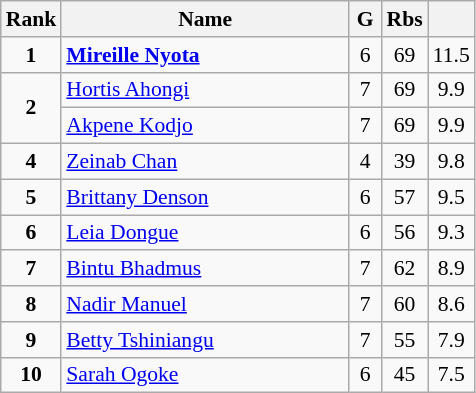<table class="wikitable" style="text-align:center; font-size:90%;">
<tr>
<th width=10px>Rank</th>
<th width=185px>Name</th>
<th width=15px>G</th>
<th width=10px>Rbs</th>
<th width=10px></th>
</tr>
<tr>
<td><strong>1</strong></td>
<td align=left> <strong><a href='#'>Mireille Nyota</a></strong></td>
<td>6</td>
<td>69</td>
<td>11.5</td>
</tr>
<tr>
<td rowspan=2><strong>2</strong></td>
<td align=left> <a href='#'>Hortis Ahongi</a></td>
<td>7</td>
<td>69</td>
<td>9.9</td>
</tr>
<tr>
<td align=left> <a href='#'>Akpene Kodjo</a></td>
<td>7</td>
<td>69</td>
<td>9.9</td>
</tr>
<tr>
<td><strong>4</strong></td>
<td align=left> <a href='#'>Zeinab Chan</a></td>
<td>4</td>
<td>39</td>
<td>9.8</td>
</tr>
<tr>
<td><strong>5</strong></td>
<td align=left> <a href='#'>Brittany Denson</a></td>
<td>6</td>
<td>57</td>
<td>9.5</td>
</tr>
<tr>
<td><strong>6</strong></td>
<td align=left> <a href='#'>Leia Dongue</a></td>
<td>6</td>
<td>56</td>
<td>9.3</td>
</tr>
<tr>
<td><strong>7</strong></td>
<td align=left> <a href='#'>Bintu Bhadmus</a></td>
<td>7</td>
<td>62</td>
<td>8.9</td>
</tr>
<tr>
<td><strong>8</strong></td>
<td align=left> <a href='#'>Nadir Manuel</a></td>
<td>7</td>
<td>60</td>
<td>8.6</td>
</tr>
<tr>
<td><strong>9</strong></td>
<td align=left> <a href='#'>Betty Tshiniangu</a></td>
<td>7</td>
<td>55</td>
<td>7.9</td>
</tr>
<tr>
<td><strong>10</strong></td>
<td align=left> <a href='#'>Sarah Ogoke</a></td>
<td>6</td>
<td>45</td>
<td>7.5</td>
</tr>
</table>
